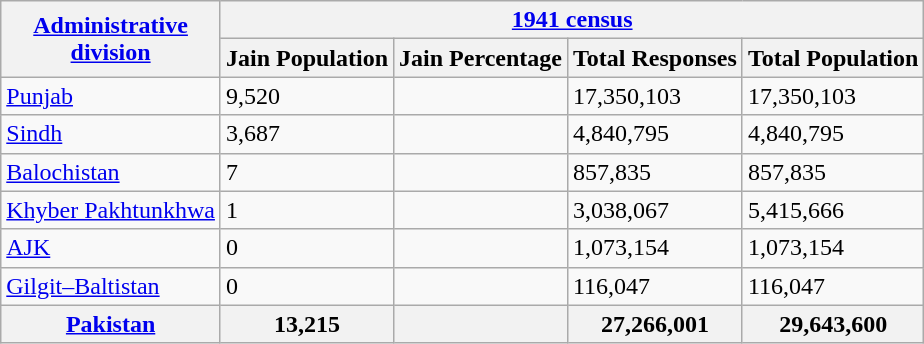<table class="wikitable sortable">
<tr>
<th rowspan="2"><a href='#'>Administrative<br>division</a></th>
<th colspan="4"><a href='#'>1941 census</a></th>
</tr>
<tr>
<th>Jain Population</th>
<th>Jain Percentage</th>
<th>Total Responses</th>
<th>Total Population</th>
</tr>
<tr>
<td><a href='#'>Punjab</a></td>
<td>9,520</td>
<td></td>
<td>17,350,103</td>
<td>17,350,103</td>
</tr>
<tr>
<td><a href='#'>Sindh</a></td>
<td>3,687</td>
<td></td>
<td>4,840,795</td>
<td>4,840,795</td>
</tr>
<tr>
<td><a href='#'>Balochistan</a></td>
<td>7</td>
<td></td>
<td>857,835</td>
<td>857,835</td>
</tr>
<tr>
<td><a href='#'>Khyber Pakhtunkhwa</a></td>
<td>1</td>
<td></td>
<td>3,038,067</td>
<td>5,415,666</td>
</tr>
<tr>
<td><a href='#'>AJK</a></td>
<td>0</td>
<td></td>
<td>1,073,154</td>
<td>1,073,154</td>
</tr>
<tr>
<td><a href='#'>Gilgit–Baltistan</a></td>
<td>0</td>
<td></td>
<td>116,047</td>
<td>116,047</td>
</tr>
<tr>
<th><a href='#'>Pakistan</a></th>
<th>13,215</th>
<th></th>
<th>27,266,001</th>
<th>29,643,600</th>
</tr>
</table>
